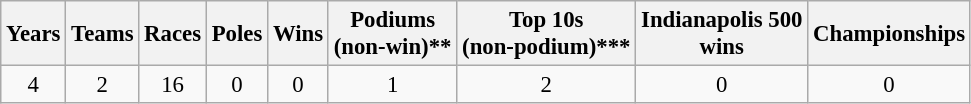<table class="wikitable" style="text-align:center; font-size:95%">
<tr>
<th>Years</th>
<th>Teams</th>
<th>Races</th>
<th>Poles</th>
<th>Wins</th>
<th>Podiums<br>(non-win)**</th>
<th>Top 10s<br>(non-podium)***</th>
<th>Indianapolis 500<br>wins</th>
<th>Championships</th>
</tr>
<tr>
<td>4</td>
<td>2</td>
<td>16</td>
<td>0</td>
<td>0</td>
<td>1</td>
<td>2</td>
<td>0</td>
<td>0</td>
</tr>
</table>
